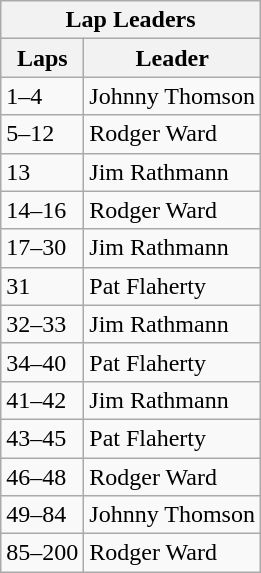<table class="wikitable">
<tr>
<th colspan=2>Lap Leaders</th>
</tr>
<tr>
<th>Laps</th>
<th>Leader</th>
</tr>
<tr>
<td>1–4</td>
<td>Johnny Thomson</td>
</tr>
<tr>
<td>5–12</td>
<td>Rodger Ward</td>
</tr>
<tr>
<td>13</td>
<td>Jim Rathmann</td>
</tr>
<tr>
<td>14–16</td>
<td>Rodger Ward</td>
</tr>
<tr>
<td>17–30</td>
<td>Jim Rathmann</td>
</tr>
<tr>
<td>31</td>
<td>Pat Flaherty</td>
</tr>
<tr>
<td>32–33</td>
<td>Jim Rathmann</td>
</tr>
<tr>
<td>34–40</td>
<td>Pat Flaherty</td>
</tr>
<tr>
<td>41–42</td>
<td>Jim Rathmann</td>
</tr>
<tr>
<td>43–45</td>
<td>Pat Flaherty</td>
</tr>
<tr>
<td>46–48</td>
<td>Rodger Ward</td>
</tr>
<tr>
<td>49–84</td>
<td>Johnny Thomson</td>
</tr>
<tr>
<td>85–200</td>
<td>Rodger Ward</td>
</tr>
</table>
